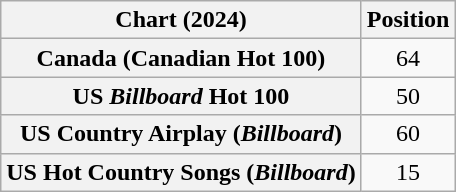<table class="wikitable sortable plainrowheaders" style="text-align:center">
<tr>
<th scope="col">Chart (2024)</th>
<th scope="col">Position</th>
</tr>
<tr>
<th scope="row">Canada (Canadian Hot 100)</th>
<td>64</td>
</tr>
<tr>
<th scope="row">US <em>Billboard</em> Hot 100</th>
<td>50</td>
</tr>
<tr>
<th scope="row">US Country Airplay (<em>Billboard</em>)</th>
<td>60</td>
</tr>
<tr>
<th scope="row">US Hot Country Songs (<em>Billboard</em>)</th>
<td>15</td>
</tr>
</table>
